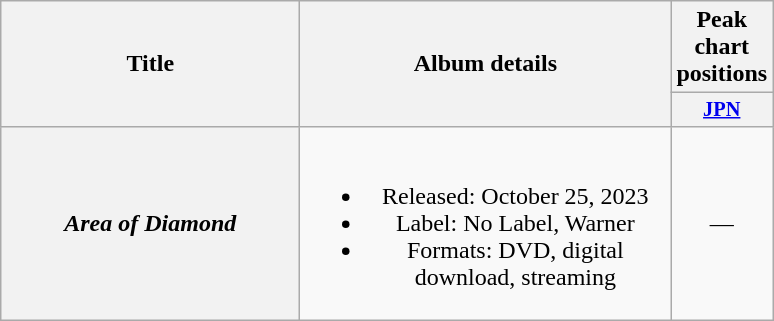<table class="wikitable plainrowheaders" border="1" style="text-align:center;">
<tr>
<th rowspan="2" scope="col" style="width:12em;">Title</th>
<th rowspan="2" scope="col" style="width:15em;">Album details</th>
<th colspan="1" scope="col">Peak chart positions</th>
</tr>
<tr>
<th scope="col" style="width:2.75em;font-size:85%;"><a href='#'>JPN</a><br></th>
</tr>
<tr>
<th scope="row"><em>Area of Diamond</em></th>
<td><br><ul><li>Released: October 25, 2023</li><li>Label: No Label, Warner</li><li>Formats: DVD, digital download, streaming</li></ul></td>
<td>—</td>
</tr>
</table>
